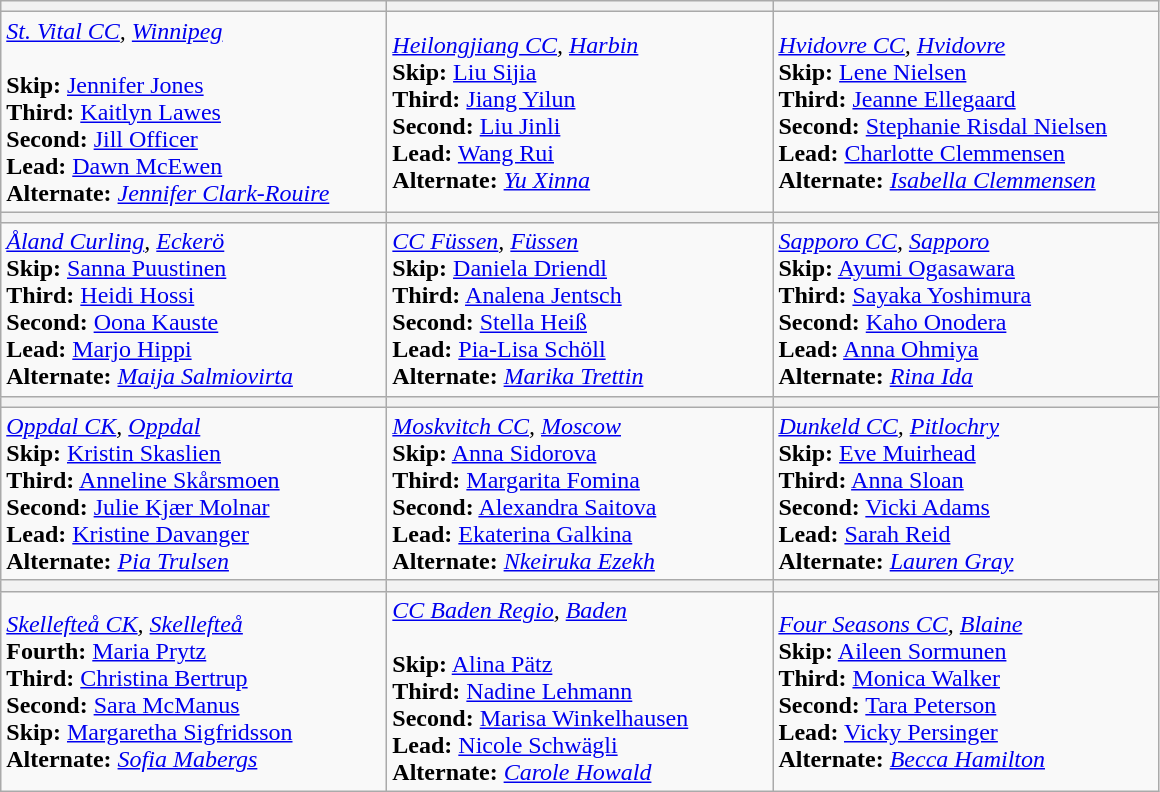<table class=wikitable>
<tr>
<th width=250></th>
<th width=250></th>
<th width=250></th>
</tr>
<tr>
<td><em><a href='#'>St. Vital CC</a>, <a href='#'>Winnipeg</a></em><br><br><strong>Skip:</strong> <a href='#'>Jennifer Jones</a><br>
<strong>Third:</strong> <a href='#'>Kaitlyn Lawes</a><br>
<strong>Second:</strong> <a href='#'>Jill Officer</a><br>
<strong>Lead:</strong> <a href='#'>Dawn McEwen</a><br>
<strong>Alternate:</strong> <em><a href='#'>Jennifer Clark-Rouire</a></em></td>
<td><em><a href='#'>Heilongjiang CC</a>, <a href='#'>Harbin</a></em><br><strong>Skip:</strong> <a href='#'>Liu Sijia</a><br>
<strong>Third:</strong> <a href='#'>Jiang Yilun</a><br>
<strong>Second:</strong> <a href='#'>Liu Jinli</a><br>
<strong>Lead:</strong> <a href='#'>Wang Rui</a><br>
<strong>Alternate:</strong> <em><a href='#'>Yu Xinna</a></em></td>
<td><em><a href='#'>Hvidovre CC</a>, <a href='#'>Hvidovre</a></em><br><strong>Skip:</strong> <a href='#'>Lene Nielsen</a><br>
<strong>Third:</strong> <a href='#'>Jeanne Ellegaard</a><br>
<strong>Second:</strong> <a href='#'>Stephanie Risdal Nielsen</a><br>
<strong>Lead:</strong> <a href='#'>Charlotte Clemmensen</a><br>
<strong>Alternate:</strong> <em><a href='#'>Isabella Clemmensen</a></em></td>
</tr>
<tr>
<th width=250></th>
<th width=250></th>
<th width=250></th>
</tr>
<tr>
<td><em><a href='#'>Åland Curling</a>, <a href='#'>Eckerö</a></em><br><strong>Skip:</strong> <a href='#'>Sanna Puustinen</a><br>
<strong>Third:</strong> <a href='#'>Heidi Hossi</a><br>
<strong>Second:</strong> <a href='#'>Oona Kauste</a><br>
<strong>Lead:</strong> <a href='#'>Marjo Hippi</a><br>
<strong>Alternate:</strong> <em><a href='#'>Maija Salmiovirta</a></em></td>
<td><em><a href='#'>CC Füssen</a>, <a href='#'>Füssen</a></em><br><strong>Skip:</strong> <a href='#'>Daniela Driendl</a><br>
<strong>Third:</strong> <a href='#'>Analena Jentsch</a><br>
<strong>Second:</strong> <a href='#'>Stella Heiß</a><br>
<strong>Lead:</strong> <a href='#'>Pia-Lisa Schöll</a><br>
<strong>Alternate:</strong> <em><a href='#'>Marika Trettin</a></em></td>
<td><em><a href='#'>Sapporo CC</a>, <a href='#'>Sapporo</a></em><br><strong>Skip:</strong> <a href='#'>Ayumi Ogasawara</a><br>
<strong>Third:</strong> <a href='#'>Sayaka Yoshimura</a><br>
<strong>Second:</strong> <a href='#'>Kaho Onodera</a><br>
<strong>Lead:</strong> <a href='#'>Anna Ohmiya</a><br>
<strong>Alternate:</strong> <em><a href='#'>Rina Ida</a></em></td>
</tr>
<tr>
<th width=250></th>
<th width=250></th>
<th width=250></th>
</tr>
<tr>
<td><em><a href='#'>Oppdal CK</a>, <a href='#'>Oppdal</a></em><br><strong>Skip:</strong> <a href='#'>Kristin Skaslien</a><br>
<strong>Third:</strong> <a href='#'>Anneline Skårsmoen</a><br>
<strong>Second:</strong> <a href='#'>Julie Kjær Molnar</a><br>
<strong>Lead:</strong> <a href='#'>Kristine Davanger</a><br>
<strong>Alternate:</strong> <em><a href='#'>Pia Trulsen</a></em></td>
<td><em><a href='#'>Moskvitch CC</a>, <a href='#'>Moscow</a></em><br><strong>Skip:</strong> <a href='#'>Anna Sidorova</a><br>
<strong>Third:</strong> <a href='#'>Margarita Fomina</a><br>
<strong>Second:</strong> <a href='#'>Alexandra Saitova</a><br>
<strong>Lead:</strong> <a href='#'>Ekaterina Galkina</a><br>
<strong>Alternate:</strong> <em><a href='#'>Nkeiruka Ezekh</a></em></td>
<td><em><a href='#'>Dunkeld CC</a>, <a href='#'>Pitlochry</a></em><br><strong>Skip:</strong> <a href='#'>Eve Muirhead</a><br>
<strong>Third:</strong> <a href='#'>Anna Sloan</a><br>
<strong>Second:</strong> <a href='#'>Vicki Adams</a><br>
<strong>Lead:</strong> <a href='#'>Sarah Reid</a><br>
<strong>Alternate:</strong> <em><a href='#'>Lauren Gray</a></em></td>
</tr>
<tr>
<th width=250></th>
<th width=250></th>
<th width=250></th>
</tr>
<tr>
<td><em><a href='#'>Skellefteå CK</a>, <a href='#'>Skellefteå</a></em><br><strong>Fourth:</strong> <a href='#'>Maria Prytz</a><br>
<strong>Third:</strong> <a href='#'>Christina Bertrup</a><br>
<strong>Second:</strong> <a href='#'>Sara McManus</a><br>
<strong>Skip:</strong> <a href='#'>Margaretha Sigfridsson</a><br>
<strong>Alternate:</strong> <em><a href='#'>Sofia Mabergs</a></em></td>
<td><em><a href='#'>CC Baden Regio</a>, <a href='#'>Baden</a></em><br><br><strong>Skip:</strong> <a href='#'>Alina Pätz</a><br>
<strong>Third:</strong> <a href='#'>Nadine Lehmann</a><br>
<strong>Second:</strong> <a href='#'>Marisa Winkelhausen</a><br>
<strong>Lead:</strong> <a href='#'>Nicole Schwägli</a><br>
<strong>Alternate:</strong> <em><a href='#'>Carole Howald</a></em></td>
<td><em><a href='#'>Four Seasons CC</a>, <a href='#'>Blaine</a></em><br><strong>Skip:</strong> <a href='#'>Aileen Sormunen</a><br>
<strong>Third:</strong> <a href='#'>Monica Walker</a><br>
<strong>Second:</strong> <a href='#'>Tara Peterson</a><br>
<strong>Lead:</strong> <a href='#'>Vicky Persinger</a><br>
<strong>Alternate:</strong> <em><a href='#'>Becca Hamilton</a></em></td>
</tr>
</table>
